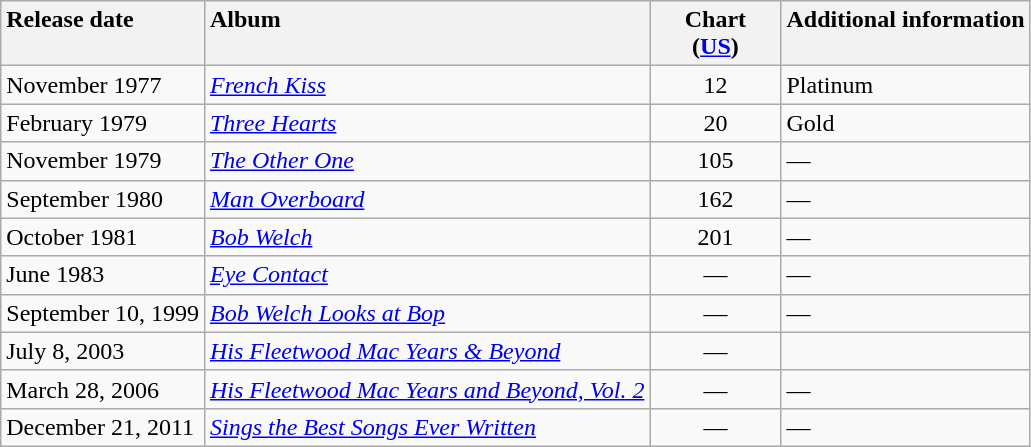<table class="wikitable">
<tr>
<th style="vertical-align:top; text-align:left;">Release date</th>
<th style="text-align:left; vertical-align:top;">Album</th>
<th style="text-align:center; vertical-align:top; width:5em">Chart<br>(<a href='#'>US</a>)</th>
<th style="text-align:left; vertical-align:top;">Additional information</th>
</tr>
<tr>
<td style="text-align:left; vertical-align:top;">November 1977</td>
<td style="text-align:left; vertical-align:top;"><em><a href='#'>French Kiss</a></em></td>
<td style="text-align:center; vertical-align:top;">12</td>
<td style="text-align:left; vertical-align:top;">Platinum</td>
</tr>
<tr>
<td style="text-align:left; vertical-align:top;">February 1979</td>
<td style="text-align:left; vertical-align:top;"><em><a href='#'>Three Hearts</a></em></td>
<td style="text-align:center; vertical-align:top;">20</td>
<td style="text-align:left; vertical-align:top;">Gold</td>
</tr>
<tr>
<td style="text-align:left; vertical-align:top;">November 1979</td>
<td style="text-align:left; vertical-align:top;"><em><a href='#'>The Other One</a></em></td>
<td style="text-align:center; vertical-align:top;">105</td>
<td style="text-align:left; vertical-align:top;">—</td>
</tr>
<tr>
<td style="text-align:left; vertical-align:top;">September 1980</td>
<td style="text-align:left; vertical-align:top;"><em><a href='#'>Man Overboard</a></em></td>
<td style="text-align:center; vertical-align:top;">162</td>
<td style="text-align:left; vertical-align:top;">—</td>
</tr>
<tr>
<td style="text-align:left; vertical-align:top;">October 1981</td>
<td style="text-align:left; vertical-align:top;"><em><a href='#'>Bob Welch</a></em></td>
<td style="text-align:center; vertical-align:top;">201</td>
<td style="text-align:left; vertical-align:top;">—</td>
</tr>
<tr>
<td style="text-align:left; vertical-align:top;">June 1983</td>
<td style="text-align:left; vertical-align:top;"><em><a href='#'>Eye Contact</a></em></td>
<td style="text-align:center; vertical-align:top;">—</td>
<td style="text-align:left; vertical-align:top;">—</td>
</tr>
<tr style="vertical-align:top;">
<td style="text-align:left; ">September 10, 1999</td>
<td style="text-align:left; "><em><a href='#'>Bob Welch Looks at Bop</a></em></td>
<td style="text-align:center; vertical-align:top;">—</td>
<td style="text-align:left; ">—</td>
</tr>
<tr style="vertical-align:top;">
<td style="text-align:left; ">July 8, 2003</td>
<td style="text-align:left; "><em><a href='#'>His Fleetwood Mac Years & Beyond</a></em></td>
<td style="text-align:center; vertical-align:top;">—</td>
<td style="text-align:left; "></td>
</tr>
<tr style="vertical-align:top;">
<td style="text-align:left; ">March 28, 2006</td>
<td style="text-align:left; "><em><a href='#'>His Fleetwood Mac Years and Beyond, Vol. 2</a></em></td>
<td style="text-align:center; vertical-align:top;">—</td>
<td style="text-align:left; ">—</td>
</tr>
<tr style="vertical-align:top;" |—>
<td style="text-align:left; vertical-align:top;">December 21, 2011</td>
<td style="text-align:left; vertical-align:top;"><em><a href='#'>Sings the Best Songs Ever Written</a></em></td>
<td style="text-align:center; vertical-align:top;">—</td>
<td style="text-align:left; ">—</td>
</tr>
</table>
